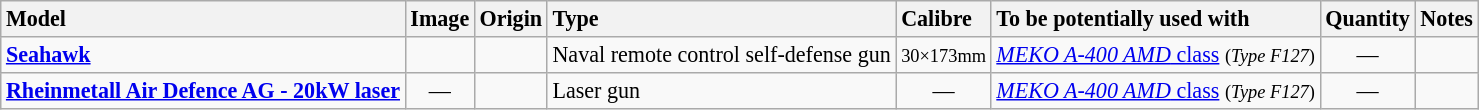<table class="wikitable" style="font-size: 92%;">
<tr>
<th style="text-align: left">Model</th>
<th style="text-align: left">Image</th>
<th style="text-align: left">Origin</th>
<th style="text-align: left">Type</th>
<th style="text-align: left">Calibre</th>
<th style="text-align: left">To be potentially used with</th>
<th style="text-align: left">Quantity</th>
<th style="text-align: left">Notes</th>
</tr>
<tr>
<td><strong><a href='#'>Seahawk</a></strong></td>
<td style="text-align: center"></td>
<td></td>
<td>Naval remote control self-defense gun</td>
<td><small>30×173mm</small></td>
<td><a href='#'><em>MEKO A-400 AMD</em> class</a> <small>(<em>Type F127</em>)</small></td>
<td style="text-align: center">—</td>
<td></td>
</tr>
<tr>
<td><strong><a href='#'>Rheinmetall Air Defence AG - 20kW laser</a></strong></td>
<td style="text-align: center">—</td>
<td><br></td>
<td>Laser gun</td>
<td style="text-align: center">—</td>
<td><a href='#'><em>MEKO A-400 AMD</em> class</a> <small>(<em>Type F127</em>)</small></td>
<td style="text-align: center">—</td>
<td></td>
</tr>
</table>
